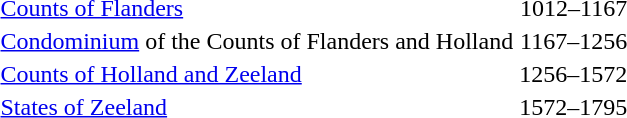<table class="toccolours" style="margin: 0 2em 0 2em;">
<tr>
<td><a href='#'>Counts of Flanders</a></td>
<td align="right">1012–1167</td>
<td></td>
</tr>
<tr>
<td><a href='#'>Condominium</a> of the Counts of Flanders and Holland</td>
<td align="right">1167–1256</td>
</tr>
<tr>
<td><a href='#'>Counts of Holland and Zeeland</a></td>
<td align="right">1256–1572</td>
<td></td>
</tr>
<tr>
<td><a href='#'>States of Zeeland</a></td>
<td align="right">1572–1795</td>
<td></td>
</tr>
</table>
